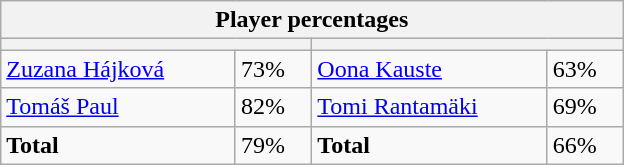<table class="wikitable">
<tr>
<th colspan=4 width=400>Player percentages</th>
</tr>
<tr>
<th colspan=2 width=200 style="white-space:nowrap;"></th>
<th colspan=2 width=200 style="white-space:nowrap;"></th>
</tr>
<tr>
<td><a href='#'>Zuzana Hájková</a></td>
<td>73%</td>
<td><a href='#'>Oona Kauste</a></td>
<td>63%</td>
</tr>
<tr>
<td><a href='#'>Tomáš Paul</a></td>
<td>82%</td>
<td><a href='#'>Tomi Rantamäki</a></td>
<td>69%</td>
</tr>
<tr>
<td><strong>Total</strong></td>
<td>79%</td>
<td><strong>Total</strong></td>
<td>66%</td>
</tr>
</table>
